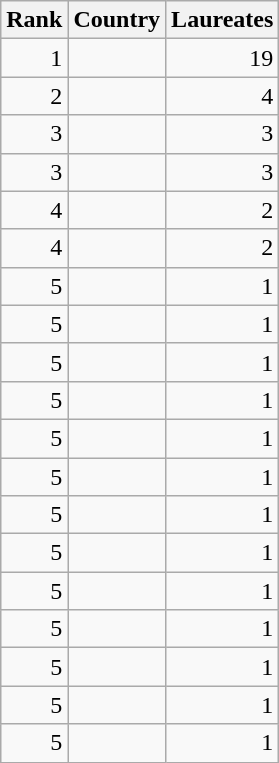<table class="wikitable sortable" style="text-align: right">
<tr>
<th>Rank</th>
<th>Country</th>
<th>Laureates</th>
</tr>
<tr>
<td>1</td>
<td style="text-align:left;"></td>
<td>19</td>
</tr>
<tr>
<td>2</td>
<td style="text-align:left;"></td>
<td>4</td>
</tr>
<tr>
<td>3</td>
<td style="text-align:left;"></td>
<td>3</td>
</tr>
<tr>
<td>3</td>
<td style="text-align:left;"></td>
<td>3</td>
</tr>
<tr>
<td>4</td>
<td style="text-align:left;"></td>
<td>2</td>
</tr>
<tr>
<td>4</td>
<td style="text-align:left;"></td>
<td>2</td>
</tr>
<tr>
<td>5</td>
<td style="text-align:left;"></td>
<td>1</td>
</tr>
<tr>
<td>5</td>
<td style="text-align:left;"></td>
<td>1</td>
</tr>
<tr>
<td>5</td>
<td style="text-align:left;"></td>
<td>1</td>
</tr>
<tr>
<td>5</td>
<td style="text-align:left;"></td>
<td>1</td>
</tr>
<tr>
<td>5</td>
<td style="text-align:left;"></td>
<td>1</td>
</tr>
<tr>
<td>5</td>
<td style="text-align:left;"></td>
<td>1</td>
</tr>
<tr>
<td>5</td>
<td style="text-align:left;"></td>
<td>1</td>
</tr>
<tr>
<td>5</td>
<td style="text-align:left;"></td>
<td>1</td>
</tr>
<tr>
<td>5</td>
<td style="text-align:left;"></td>
<td>1</td>
</tr>
<tr>
<td>5</td>
<td style="text-align:left;"></td>
<td>1</td>
</tr>
<tr>
<td>5</td>
<td style="text-align:left;"></td>
<td>1</td>
</tr>
<tr>
<td>5</td>
<td style="text-align:left;"></td>
<td>1</td>
</tr>
<tr>
<td>5</td>
<td style="text-align:left;"></td>
<td>1</td>
</tr>
</table>
